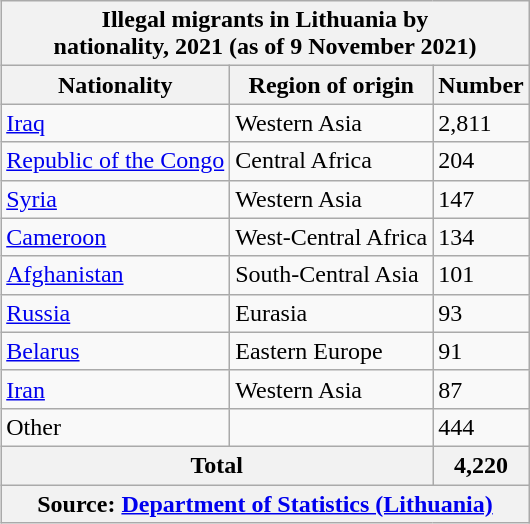<table class="wikitable" style="float:right;">
<tr>
<th colspan="3">Illegal migrants in Lithuania by<br>nationality, 2021 (as of 9 November 2021)</th>
</tr>
<tr>
<th>Nationality</th>
<th>Region of origin</th>
<th>Number</th>
</tr>
<tr>
<td><a href='#'>Iraq</a></td>
<td>Western Asia</td>
<td>2,811</td>
</tr>
<tr>
<td><a href='#'>Republic of the Congo</a></td>
<td>Central Africa</td>
<td>204</td>
</tr>
<tr>
<td><a href='#'>Syria</a></td>
<td>Western Asia</td>
<td>147</td>
</tr>
<tr>
<td><a href='#'>Cameroon</a></td>
<td>West-Central Africa</td>
<td>134</td>
</tr>
<tr>
<td><a href='#'>Afghanistan</a></td>
<td>South-Central Asia</td>
<td>101</td>
</tr>
<tr>
<td><a href='#'>Russia</a></td>
<td>Eurasia</td>
<td>93</td>
</tr>
<tr>
<td><a href='#'>Belarus</a></td>
<td>Eastern Europe</td>
<td>91</td>
</tr>
<tr>
<td><a href='#'>Iran</a></td>
<td>Western Asia</td>
<td>87</td>
</tr>
<tr>
<td>Other</td>
<td></td>
<td>444</td>
</tr>
<tr>
<th colspan=2>Total</th>
<th>4,220</th>
</tr>
<tr>
<th colspan="3">Source: <a href='#'>Department of Statistics (Lithuania)</a></th>
</tr>
</table>
